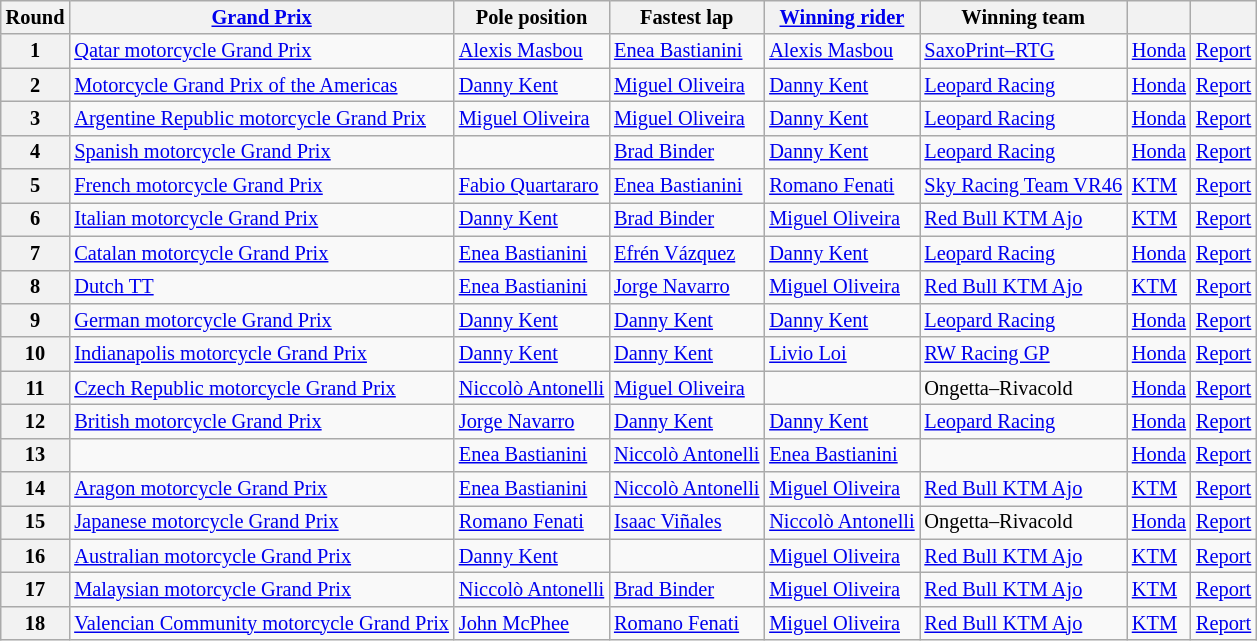<table class="wikitable sortable" style="font-size: 85%">
<tr>
<th>Round</th>
<th><a href='#'>Grand Prix</a></th>
<th>Pole position</th>
<th>Fastest lap</th>
<th><a href='#'>Winning rider</a></th>
<th>Winning team</th>
<th></th>
<th class="unsortable"></th>
</tr>
<tr>
<th>1</th>
<td> <a href='#'>Qatar motorcycle Grand Prix</a></td>
<td> <a href='#'>Alexis Masbou</a></td>
<td> <a href='#'>Enea Bastianini</a></td>
<td> <a href='#'>Alexis Masbou</a></td>
<td> <a href='#'>SaxoPrint–RTG</a></td>
<td> <a href='#'>Honda</a></td>
<td><a href='#'>Report</a></td>
</tr>
<tr>
<th>2</th>
<td> <a href='#'>Motorcycle Grand Prix of the Americas</a></td>
<td> <a href='#'>Danny Kent</a></td>
<td> <a href='#'>Miguel Oliveira</a></td>
<td> <a href='#'>Danny Kent</a></td>
<td> <a href='#'>Leopard Racing</a></td>
<td> <a href='#'>Honda</a></td>
<td><a href='#'>Report</a></td>
</tr>
<tr>
<th>3</th>
<td> <a href='#'>Argentine Republic motorcycle Grand Prix</a></td>
<td> <a href='#'>Miguel Oliveira</a></td>
<td> <a href='#'>Miguel Oliveira</a></td>
<td> <a href='#'>Danny Kent</a></td>
<td> <a href='#'>Leopard Racing</a></td>
<td> <a href='#'>Honda</a></td>
<td><a href='#'>Report</a></td>
</tr>
<tr>
<th>4</th>
<td> <a href='#'>Spanish motorcycle Grand Prix</a></td>
<td></td>
<td> <a href='#'>Brad Binder</a></td>
<td> <a href='#'>Danny Kent</a></td>
<td> <a href='#'>Leopard Racing</a></td>
<td> <a href='#'>Honda</a></td>
<td><a href='#'>Report</a></td>
</tr>
<tr>
<th>5</th>
<td> <a href='#'>French motorcycle Grand Prix</a></td>
<td> <a href='#'>Fabio Quartararo</a></td>
<td> <a href='#'>Enea Bastianini</a></td>
<td> <a href='#'>Romano Fenati</a></td>
<td> <a href='#'>Sky Racing Team VR46</a></td>
<td> <a href='#'>KTM</a></td>
<td><a href='#'>Report</a></td>
</tr>
<tr>
<th>6</th>
<td> <a href='#'>Italian motorcycle Grand Prix</a></td>
<td> <a href='#'>Danny Kent</a></td>
<td> <a href='#'>Brad Binder</a></td>
<td> <a href='#'>Miguel Oliveira</a></td>
<td> <a href='#'>Red Bull KTM Ajo</a></td>
<td> <a href='#'>KTM</a></td>
<td><a href='#'>Report</a></td>
</tr>
<tr>
<th>7</th>
<td> <a href='#'>Catalan motorcycle Grand Prix</a></td>
<td> <a href='#'>Enea Bastianini</a></td>
<td> <a href='#'>Efrén Vázquez</a></td>
<td> <a href='#'>Danny Kent</a></td>
<td> <a href='#'>Leopard Racing</a></td>
<td> <a href='#'>Honda</a></td>
<td><a href='#'>Report</a></td>
</tr>
<tr>
<th>8</th>
<td> <a href='#'>Dutch TT</a></td>
<td> <a href='#'>Enea Bastianini</a></td>
<td> <a href='#'>Jorge Navarro</a></td>
<td> <a href='#'>Miguel Oliveira</a></td>
<td> <a href='#'>Red Bull KTM Ajo</a></td>
<td> <a href='#'>KTM</a></td>
<td><a href='#'>Report</a></td>
</tr>
<tr>
<th>9</th>
<td> <a href='#'>German motorcycle Grand Prix</a></td>
<td> <a href='#'>Danny Kent</a></td>
<td> <a href='#'>Danny Kent</a></td>
<td> <a href='#'>Danny Kent</a></td>
<td> <a href='#'>Leopard Racing</a></td>
<td> <a href='#'>Honda</a></td>
<td><a href='#'>Report</a></td>
</tr>
<tr>
<th>10</th>
<td> <a href='#'>Indianapolis motorcycle Grand Prix</a></td>
<td> <a href='#'>Danny Kent</a></td>
<td> <a href='#'>Danny Kent</a></td>
<td> <a href='#'>Livio Loi</a></td>
<td> <a href='#'>RW Racing GP</a></td>
<td> <a href='#'>Honda</a></td>
<td><a href='#'>Report</a></td>
</tr>
<tr>
<th>11</th>
<td> <a href='#'>Czech Republic motorcycle Grand Prix</a></td>
<td> <a href='#'>Niccolò Antonelli</a></td>
<td> <a href='#'>Miguel Oliveira</a></td>
<td></td>
<td> Ongetta–Rivacold</td>
<td> <a href='#'>Honda</a></td>
<td><a href='#'>Report</a></td>
</tr>
<tr>
<th>12</th>
<td> <a href='#'>British motorcycle Grand Prix</a></td>
<td> <a href='#'>Jorge Navarro</a></td>
<td> <a href='#'>Danny Kent</a></td>
<td> <a href='#'>Danny Kent</a></td>
<td> <a href='#'>Leopard Racing</a></td>
<td> <a href='#'>Honda</a></td>
<td><a href='#'>Report</a></td>
</tr>
<tr>
<th>13</th>
<td></td>
<td> <a href='#'>Enea Bastianini</a></td>
<td> <a href='#'>Niccolò Antonelli</a></td>
<td> <a href='#'>Enea Bastianini</a></td>
<td></td>
<td> <a href='#'>Honda</a></td>
<td><a href='#'>Report</a></td>
</tr>
<tr>
<th>14</th>
<td> <a href='#'>Aragon motorcycle Grand Prix</a></td>
<td> <a href='#'>Enea Bastianini</a></td>
<td> <a href='#'>Niccolò Antonelli</a></td>
<td> <a href='#'>Miguel Oliveira</a></td>
<td> <a href='#'>Red Bull KTM Ajo</a></td>
<td> <a href='#'>KTM</a></td>
<td><a href='#'>Report</a></td>
</tr>
<tr>
<th>15</th>
<td> <a href='#'>Japanese motorcycle Grand Prix</a></td>
<td> <a href='#'>Romano Fenati</a></td>
<td> <a href='#'>Isaac Viñales</a></td>
<td> <a href='#'>Niccolò Antonelli</a></td>
<td> Ongetta–Rivacold</td>
<td> <a href='#'>Honda</a></td>
<td><a href='#'>Report</a></td>
</tr>
<tr>
<th>16</th>
<td> <a href='#'>Australian motorcycle Grand Prix</a></td>
<td> <a href='#'>Danny Kent</a></td>
<td></td>
<td> <a href='#'>Miguel Oliveira</a></td>
<td> <a href='#'>Red Bull KTM Ajo</a></td>
<td> <a href='#'>KTM</a></td>
<td><a href='#'>Report</a></td>
</tr>
<tr>
<th>17</th>
<td> <a href='#'>Malaysian motorcycle Grand Prix</a></td>
<td> <a href='#'>Niccolò Antonelli</a></td>
<td> <a href='#'>Brad Binder</a></td>
<td> <a href='#'>Miguel Oliveira</a></td>
<td> <a href='#'>Red Bull KTM Ajo</a></td>
<td> <a href='#'>KTM</a></td>
<td><a href='#'>Report</a></td>
</tr>
<tr>
<th>18</th>
<td> <a href='#'>Valencian Community motorcycle Grand Prix</a></td>
<td> <a href='#'>John McPhee</a></td>
<td> <a href='#'>Romano Fenati</a></td>
<td> <a href='#'>Miguel Oliveira</a></td>
<td> <a href='#'>Red Bull KTM Ajo</a></td>
<td> <a href='#'>KTM</a></td>
<td><a href='#'>Report</a></td>
</tr>
</table>
